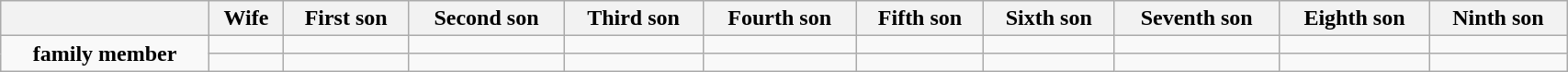<table class="wikitable" border="1" style="width:90%;">
<tr>
<th></th>
<th>Wife</th>
<th>First son</th>
<th>Second son</th>
<th>Third son</th>
<th>Fourth son</th>
<th>Fifth son</th>
<th>Sixth son</th>
<th>Seventh son</th>
<th>Eighth son</th>
<th>Ninth son</th>
</tr>
<tr style="text-align:center">
<td rowspan="2" align="center"><strong>family member</strong></td>
<td></td>
<td></td>
<td></td>
<td></td>
<td></td>
<td></td>
<td></td>
<td></td>
<td></td>
<td></td>
</tr>
<tr>
<td></td>
<td></td>
<td></td>
<td></td>
<td></td>
<td></td>
<td></td>
<td></td>
<td></td>
<td></td>
</tr>
</table>
